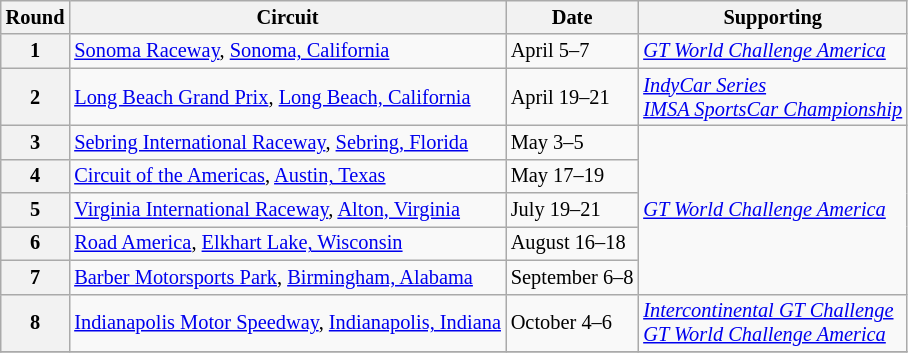<table class="wikitable" style="font-size:85%;">
<tr>
<th>Round</th>
<th>Circuit</th>
<th>Date</th>
<th>Supporting</th>
</tr>
<tr>
<th>1</th>
<td> <a href='#'>Sonoma Raceway</a>, <a href='#'>Sonoma, California</a></td>
<td>April 5–7</td>
<td><em><a href='#'>GT World Challenge America</a></em></td>
</tr>
<tr>
<th>2</th>
<td> <a href='#'>Long Beach Grand Prix</a>, <a href='#'>Long Beach, California</a></td>
<td>April 19–21</td>
<td><em><a href='#'>IndyCar Series</a></em><br><em><a href='#'>IMSA SportsCar Championship</a></em></td>
</tr>
<tr>
<th>3</th>
<td> <a href='#'>Sebring International Raceway</a>, <a href='#'>Sebring, Florida</a></td>
<td>May 3–5</td>
<td rowspan="5"><em><a href='#'>GT World Challenge America</a></em></td>
</tr>
<tr>
<th>4</th>
<td> <a href='#'>Circuit of the Americas</a>, <a href='#'>Austin, Texas</a></td>
<td>May 17–19</td>
</tr>
<tr>
<th>5</th>
<td> <a href='#'>Virginia International Raceway</a>, <a href='#'>Alton, Virginia</a></td>
<td>July 19–21</td>
</tr>
<tr>
<th>6</th>
<td> <a href='#'>Road America</a>, <a href='#'>Elkhart Lake, Wisconsin</a></td>
<td>August 16–18</td>
</tr>
<tr>
<th>7</th>
<td> <a href='#'>Barber Motorsports Park</a>, <a href='#'>Birmingham, Alabama</a></td>
<td>September 6–8</td>
</tr>
<tr>
<th>8</th>
<td> <a href='#'>Indianapolis Motor Speedway</a>, <a href='#'>Indianapolis, Indiana</a></td>
<td>October 4–6</td>
<td><em><a href='#'>Intercontinental GT Challenge</a></em><br><em><a href='#'>GT World Challenge America</a></em></td>
</tr>
<tr>
</tr>
</table>
